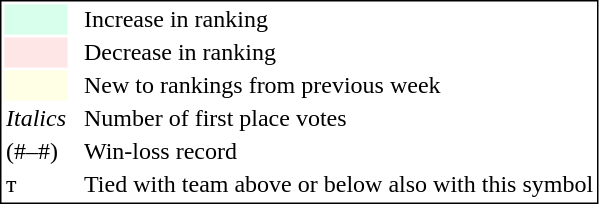<table style="border:1px solid black;">
<tr>
<td style="background:#D8FFEB; width:20px;"></td>
<td> </td>
<td>Increase in ranking</td>
</tr>
<tr>
<td style="background:#FFE6E6; width:20px;"></td>
<td> </td>
<td>Decrease in ranking</td>
</tr>
<tr>
<td style="background:#FFFFE6; width:20px;"></td>
<td> </td>
<td>New to rankings from previous week</td>
</tr>
<tr>
<td><em>Italics</em></td>
<td> </td>
<td>Number of first place votes</td>
</tr>
<tr>
<td>(#–#)</td>
<td> </td>
<td>Win-loss record</td>
</tr>
<tr>
<td>т</td>
<td></td>
<td>Tied with team above or below also with this symbol</td>
</tr>
</table>
